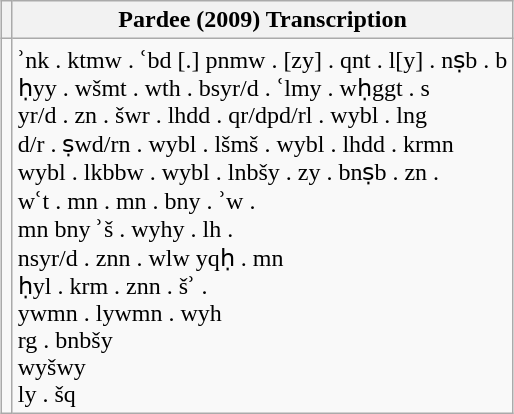<table class=wikitable style="margin:auto">
<tr>
<th></th>
<th>Pardee (2009) Transcription</th>
</tr>
<tr>
<td></td>
<td>ʾnk . ktmw . ʿbd [.] pnmw . [zy] . qnt . l[y] . nṣb . b<br>ḥyy . wšmt . wth . bsyr/d . ʿlmy . wḥggt . s<br>yr/d . zn . šwr . lhdd . qr/dpd/rl . wybl . lng<br>d/r . ṣwd/rn . wybl . lšmš . wybl . lhdd . krmn<br>wybl . lkbbw . wybl . lnbšy . zy . bnṣb . zn . <br>wʿt . mn . mn . bny . ʾw .<br>mn bny ʾš . wyhy . lh .<br>nsyr/d . znn . wlw yqḥ . mn<br>ḥyl . krm . znn . šʾ .<br>ywmn . lywmn . wyh<br>rg . bnbšy<br>wyšwy<br>ly . šq</td>
</tr>
</table>
